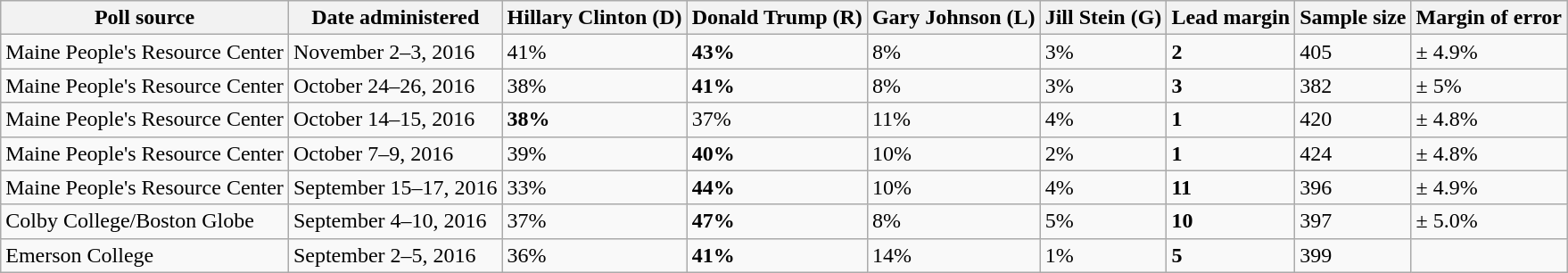<table class="wikitable">
<tr valign=bottom>
<th>Poll source</th>
<th>Date administered</th>
<th>Hillary Clinton (D)</th>
<th>Donald Trump (R)</th>
<th>Gary Johnson (L)</th>
<th>Jill Stein (G)</th>
<th>Lead margin</th>
<th>Sample size</th>
<th>Margin of error</th>
</tr>
<tr>
<td>Maine People's Resource Center</td>
<td>November 2–3, 2016</td>
<td>41%</td>
<td><strong>43%</strong></td>
<td>8%</td>
<td>3%</td>
<td><strong>2</strong></td>
<td>405</td>
<td>± 4.9%</td>
</tr>
<tr>
<td>Maine People's Resource Center</td>
<td>October 24–26, 2016</td>
<td>38%</td>
<td><strong>41%</strong></td>
<td>8%</td>
<td>3%</td>
<td><strong>3</strong></td>
<td>382</td>
<td>± 5%</td>
</tr>
<tr>
<td>Maine People's Resource Center</td>
<td>October 14–15, 2016</td>
<td><strong>38%</strong></td>
<td>37%</td>
<td>11%</td>
<td>4%</td>
<td><strong>1</strong></td>
<td>420</td>
<td>± 4.8%</td>
</tr>
<tr>
<td>Maine People's Resource Center</td>
<td>October 7–9, 2016</td>
<td>39%</td>
<td><strong>40%</strong></td>
<td>10%</td>
<td>2%</td>
<td><strong>1</strong></td>
<td>424</td>
<td>± 4.8%</td>
</tr>
<tr>
<td>Maine People's Resource Center</td>
<td>September 15–17, 2016</td>
<td>33%</td>
<td><strong>44%</strong></td>
<td>10%</td>
<td>4%</td>
<td><strong>11</strong></td>
<td>396</td>
<td>± 4.9%</td>
</tr>
<tr>
<td>Colby College/Boston Globe</td>
<td>September 4–10, 2016</td>
<td>37%</td>
<td><strong>47%</strong></td>
<td>8%</td>
<td>5%</td>
<td><strong>10</strong></td>
<td>397</td>
<td>± 5.0%</td>
</tr>
<tr>
<td>Emerson College</td>
<td>September 2–5, 2016</td>
<td>36%</td>
<td><strong>41%</strong></td>
<td>14%</td>
<td>1%</td>
<td><strong>5</strong></td>
<td>399</td>
<td></td>
</tr>
</table>
